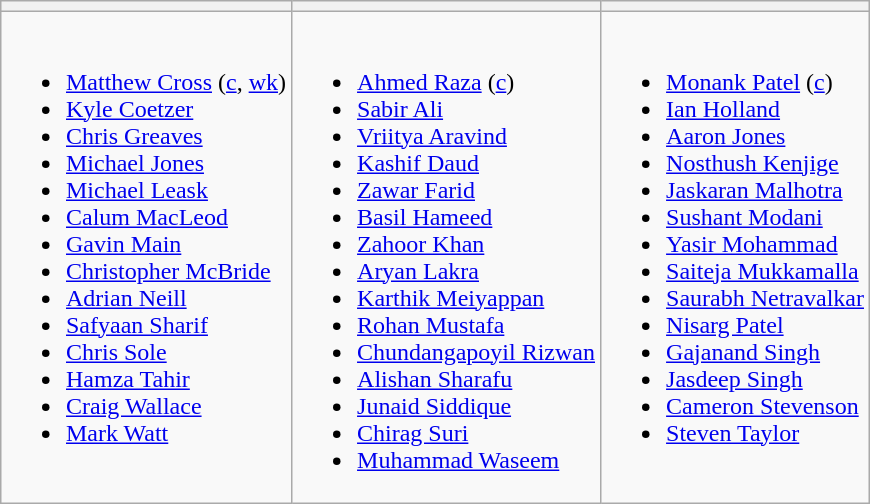<table class="wikitable" style="text-align:left; margin:auto">
<tr>
<th></th>
<th></th>
<th></th>
</tr>
<tr style="vertical-align:top">
<td><br><ul><li><a href='#'>Matthew Cross</a> (<a href='#'>c</a>, <a href='#'>wk</a>)</li><li><a href='#'>Kyle Coetzer</a></li><li><a href='#'>Chris Greaves</a></li><li><a href='#'>Michael Jones</a></li><li><a href='#'>Michael Leask</a></li><li><a href='#'>Calum MacLeod</a></li><li><a href='#'>Gavin Main</a></li><li><a href='#'>Christopher McBride</a></li><li><a href='#'>Adrian Neill</a></li><li><a href='#'>Safyaan Sharif</a></li><li><a href='#'>Chris Sole</a></li><li><a href='#'>Hamza Tahir</a></li><li><a href='#'>Craig Wallace</a></li><li><a href='#'>Mark Watt</a></li></ul></td>
<td><br><ul><li><a href='#'>Ahmed Raza</a> (<a href='#'>c</a>)</li><li><a href='#'>Sabir Ali</a></li><li><a href='#'>Vriitya Aravind</a></li><li><a href='#'>Kashif Daud</a></li><li><a href='#'>Zawar Farid</a></li><li><a href='#'>Basil Hameed</a></li><li><a href='#'>Zahoor Khan</a></li><li><a href='#'>Aryan Lakra</a></li><li><a href='#'>Karthik Meiyappan</a></li><li><a href='#'>Rohan Mustafa</a></li><li><a href='#'>Chundangapoyil Rizwan</a></li><li><a href='#'>Alishan Sharafu</a></li><li><a href='#'>Junaid Siddique</a></li><li><a href='#'>Chirag Suri</a></li><li><a href='#'>Muhammad Waseem</a></li></ul></td>
<td><br><ul><li><a href='#'>Monank Patel</a> (<a href='#'>c</a>)</li><li><a href='#'>Ian Holland</a></li><li><a href='#'>Aaron Jones</a></li><li><a href='#'>Nosthush Kenjige</a></li><li><a href='#'>Jaskaran Malhotra</a></li><li><a href='#'>Sushant Modani</a></li><li><a href='#'>Yasir Mohammad</a></li><li><a href='#'>Saiteja Mukkamalla</a></li><li><a href='#'>Saurabh Netravalkar</a></li><li><a href='#'>Nisarg Patel</a></li><li><a href='#'>Gajanand Singh</a></li><li><a href='#'>Jasdeep Singh</a></li><li><a href='#'>Cameron Stevenson</a></li><li><a href='#'>Steven Taylor</a></li></ul></td>
</tr>
</table>
